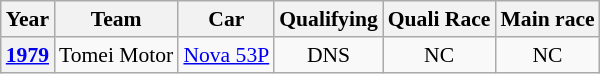<table class="wikitable" style="text-align:center; font-size:90%">
<tr>
<th>Year</th>
<th>Team</th>
<th>Car</th>
<th>Qualifying</th>
<th>Quali Race</th>
<th>Main race</th>
</tr>
<tr>
<th><a href='#'>1979</a></th>
<td align="left"> Tomei Motor</td>
<td align="left"><a href='#'>Nova 53P</a></td>
<td>DNS</td>
<td>NC</td>
<td>NC</td>
</tr>
</table>
